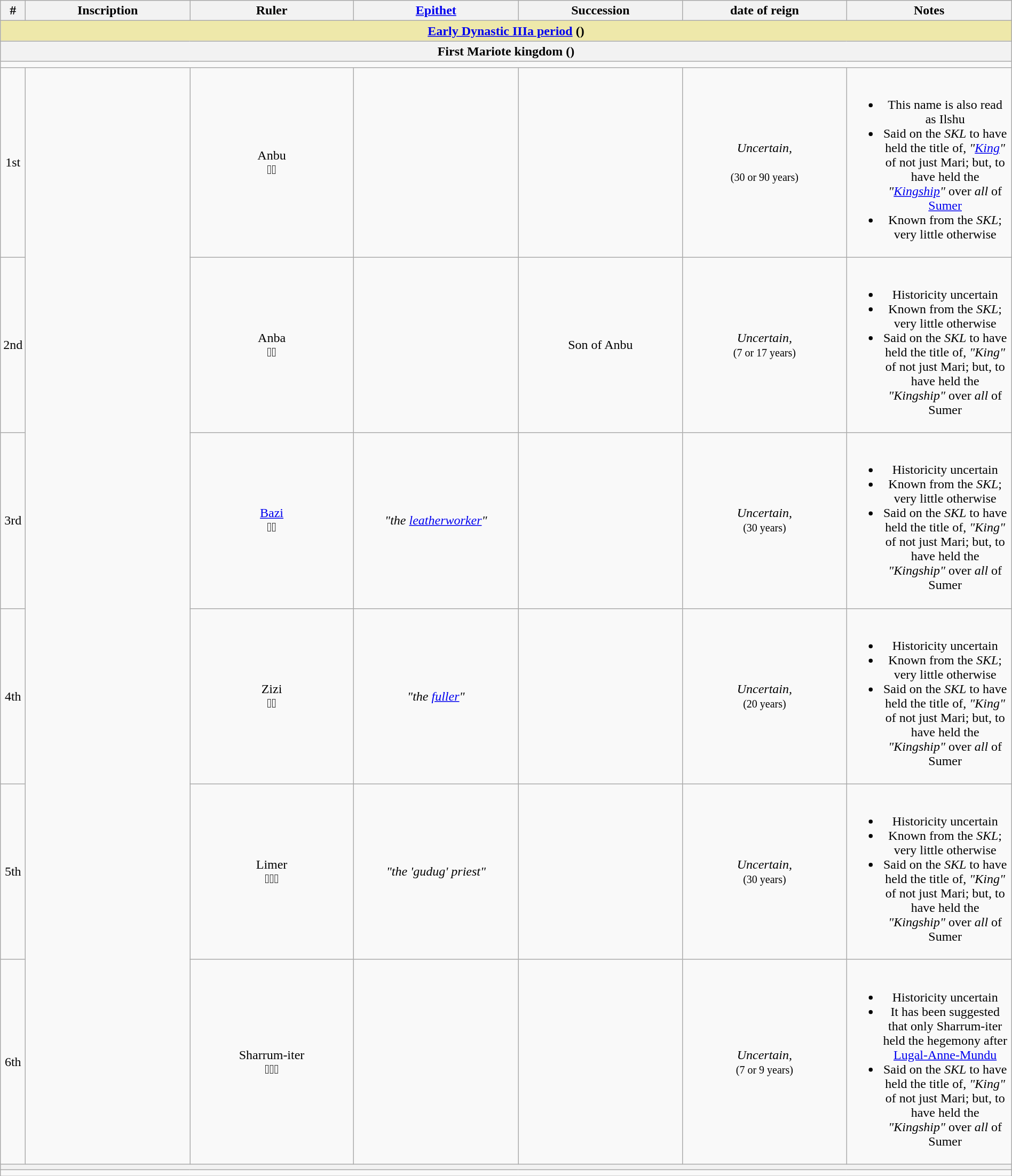<table class="wikitable"border="1"style="width:100%;text-align:center">
<tr>
<th width="1%">#</th>
<th width="16.5%">Inscription</th>
<th width="16.5%">Ruler</th>
<th width="16.5%"><a href='#'>Epithet</a></th>
<th width="16.5%">Succession</th>
<th width="16.5%"> date of reign</th>
<th width="16.5%">Notes</th>
</tr>
<tr>
<td colspan="7"align="center"style="background-color:palegoldenrod"><strong><a href='#'>Early Dynastic IIIa period</a> ()</strong></td>
</tr>
<tr>
<th colspan="7">First Mariote kingdom ()</th>
</tr>
<tr>
<td colspan="7"align="left"></td>
</tr>
<tr>
<td>1st</td>
<td rowspan="6"></td>
<td>Anbu<br>𒀭𒁍</td>
<td></td>
<td></td>
<td><em>Uncertain,</em><br><br><small>(30 or 90 years)</small></td>
<td><br><ul><li>This name is also read as Ilshu</li><li>Said on the <em>SKL</em> to have held the title of, <em>"<a href='#'>King</a>"</em> of not just Mari; but, to have held the <em>"<a href='#'>Kingship</a>"</em> over <em>all</em> of <a href='#'>Sumer</a></li><li>Known from the <em>SKL</em>; very little otherwise</li></ul></td>
</tr>
<tr>
<td>2nd</td>
<td>Anba<br>𒀭𒁀</td>
<td></td>
<td>Son of Anbu</td>
<td><em>Uncertain,</em><br><small>(7 or 17 years)</small></td>
<td><br><ul><li>Historicity uncertain</li><li>Known from the <em>SKL</em>; very little otherwise</li><li>Said on the <em>SKL</em> to have held the title of, <em>"King"</em> of not just Mari; but, to have held the <em>"Kingship"</em> over <em>all</em> of Sumer</li></ul></td>
</tr>
<tr>
<td>3rd</td>
<td><a href='#'>Bazi</a><br>𒁀𒍣</td>
<td><em>"the <a href='#'>leatherworker</a>"</em></td>
<td></td>
<td><em>Uncertain,</em><br><small>(30 years)</small></td>
<td><br><ul><li>Historicity uncertain</li><li>Known from the <em>SKL</em>; very little otherwise</li><li>Said on the <em>SKL</em> to have held the title of, <em>"King"</em> of not just Mari; but, to have held the <em>"Kingship"</em> over <em>all</em> of Sumer</li></ul></td>
</tr>
<tr>
<td>4th</td>
<td>Zizi<br>𒍣𒍣</td>
<td><em>"the <a href='#'>fuller</a>"</em></td>
<td></td>
<td><em>Uncertain,</em><br><small>(20 years)</small></td>
<td><br><ul><li>Historicity uncertain</li><li>Known from the <em>SKL</em>; very little otherwise</li><li>Said on the <em>SKL</em> to have held the title of, <em>"King"</em> of not just Mari; but, to have held the <em>"Kingship"</em> over <em>all</em> of Sumer</li></ul></td>
</tr>
<tr>
<td>5th</td>
<td>Limer<br>𒇷𒅎𒅕</td>
<td><em>"the 'gudug' priest"</em></td>
<td></td>
<td><em>Uncertain,</em><br><small>(30 years)</small></td>
<td><br><ul><li>Historicity uncertain</li><li>Known from the <em>SKL</em>; very little otherwise</li><li>Said on the <em>SKL</em> to have held the title of, <em>"King"</em> of not just Mari; but, to have held the <em>"Kingship"</em> over <em>all</em> of Sumer</li></ul></td>
</tr>
<tr>
<td>6th</td>
<td>Sharrum-iter<br>𒈗𒄿𒌁</td>
<td></td>
<td></td>
<td><em>Uncertain,</em><br><small>(7 or 9 years)</small></td>
<td><br><ul><li>Historicity uncertain</li><li>It has been suggested that only Sharrum-iter held the hegemony after <a href='#'>Lugal-Anne-Mundu</a></li><li>Said on the <em>SKL</em> to have held the title of, <em>"King"</em> of not just Mari; but, to have held the <em>"Kingship"</em> over <em>all</em> of Sumer</li></ul></td>
</tr>
<tr>
<th colspan="7"></th>
</tr>
<tr>
<td colspan="7"align="left"></td>
</tr>
</table>
